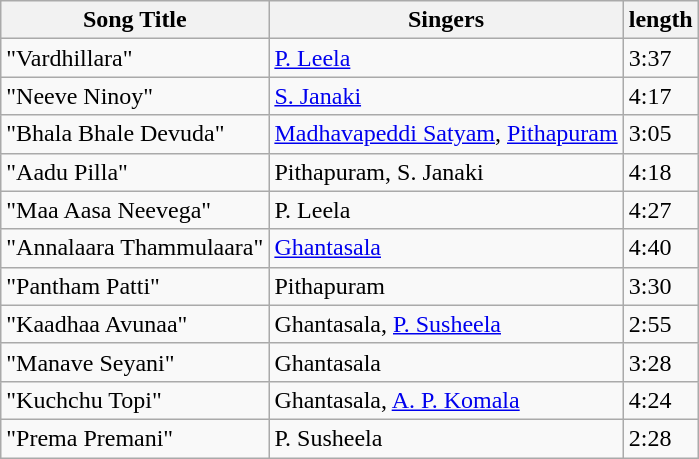<table class="wikitable">
<tr>
<th>Song Title</th>
<th>Singers</th>
<th>length</th>
</tr>
<tr>
<td>"Vardhillara"</td>
<td><a href='#'>P. Leela</a></td>
<td>3:37</td>
</tr>
<tr>
<td>"Neeve Ninoy"</td>
<td><a href='#'>S. Janaki</a></td>
<td>4:17</td>
</tr>
<tr>
<td>"Bhala Bhale Devuda"</td>
<td><a href='#'>Madhavapeddi Satyam</a>, <a href='#'>Pithapuram</a></td>
<td>3:05</td>
</tr>
<tr>
<td>"Aadu Pilla"</td>
<td>Pithapuram, S. Janaki</td>
<td>4:18</td>
</tr>
<tr>
<td>"Maa Aasa Neevega"</td>
<td>P. Leela</td>
<td>4:27</td>
</tr>
<tr>
<td>"Annalaara Thammulaara"</td>
<td><a href='#'>Ghantasala</a></td>
<td>4:40</td>
</tr>
<tr>
<td>"Pantham Patti"</td>
<td>Pithapuram</td>
<td>3:30</td>
</tr>
<tr>
<td>"Kaadhaa Avunaa"</td>
<td>Ghantasala, <a href='#'>P. Susheela</a></td>
<td>2:55</td>
</tr>
<tr>
<td>"Manave Seyani"</td>
<td>Ghantasala</td>
<td>3:28</td>
</tr>
<tr>
<td>"Kuchchu Topi"</td>
<td>Ghantasala, <a href='#'>A. P. Komala</a></td>
<td>4:24</td>
</tr>
<tr>
<td>"Prema Premani"</td>
<td>P. Susheela</td>
<td>2:28</td>
</tr>
</table>
